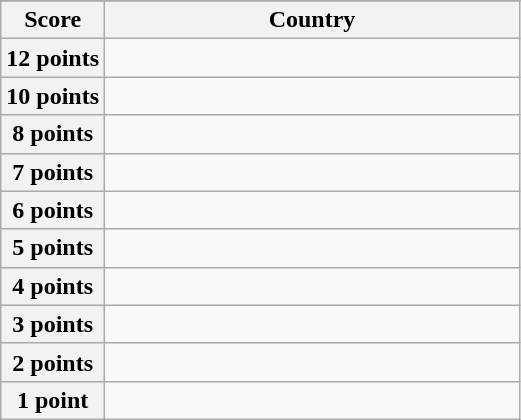<table class="wikitable">
<tr>
</tr>
<tr>
<th scope="col" width="20%">Score</th>
<th scope="col">Country</th>
</tr>
<tr>
<th scope="row">12 points</th>
<td></td>
</tr>
<tr>
<th scope="row">10 points</th>
<td></td>
</tr>
<tr>
<th scope="row">8 points</th>
<td></td>
</tr>
<tr>
<th scope="row">7 points</th>
<td></td>
</tr>
<tr>
<th scope="row">6 points</th>
<td></td>
</tr>
<tr>
<th scope="row">5 points</th>
<td></td>
</tr>
<tr>
<th scope="row">4 points</th>
<td></td>
</tr>
<tr>
<th scope="row">3 points</th>
<td></td>
</tr>
<tr>
<th scope="row">2 points</th>
<td></td>
</tr>
<tr>
<th scope="row">1 point</th>
<td></td>
</tr>
</table>
